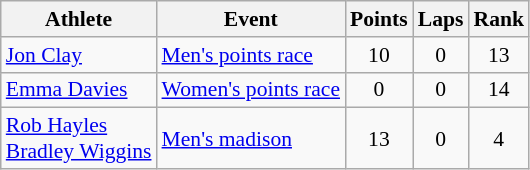<table class=wikitable style="font-size:90%">
<tr>
<th>Athlete</th>
<th>Event</th>
<th>Points</th>
<th>Laps</th>
<th>Rank</th>
</tr>
<tr align=center>
<td align=left><a href='#'>Jon Clay</a></td>
<td align=left><a href='#'>Men's points race</a></td>
<td>10</td>
<td>0</td>
<td>13</td>
</tr>
<tr align=center>
<td align=left><a href='#'>Emma Davies</a></td>
<td align=left><a href='#'>Women's points race</a></td>
<td>0</td>
<td>0</td>
<td>14</td>
</tr>
<tr align=center>
<td align=left><a href='#'>Rob Hayles</a><br><a href='#'>Bradley Wiggins</a></td>
<td align=left><a href='#'>Men's madison</a></td>
<td>13</td>
<td>0</td>
<td>4</td>
</tr>
</table>
